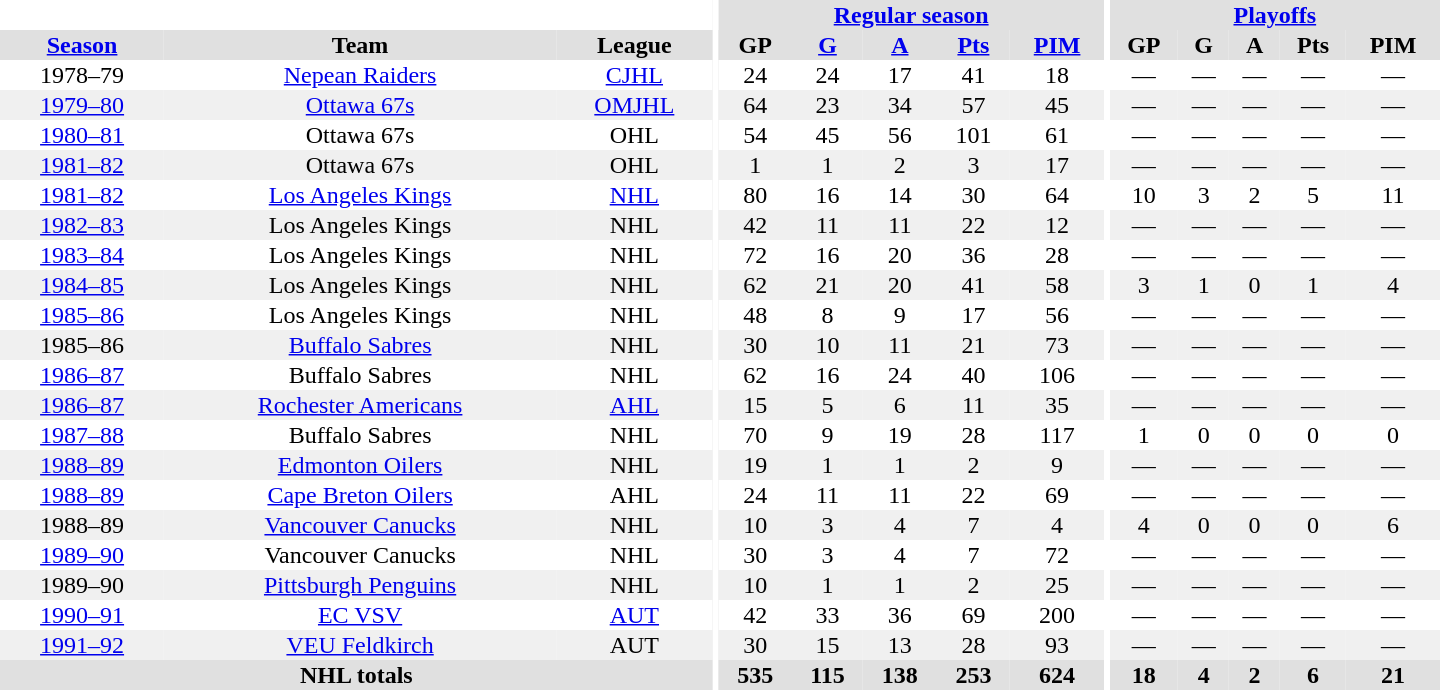<table border="0" cellpadding="1" cellspacing="0" style="text-align:center; width:60em">
<tr bgcolor="#e0e0e0">
<th colspan="3" bgcolor="#ffffff"></th>
<th rowspan="100" bgcolor="#ffffff"></th>
<th colspan="5"><a href='#'>Regular season</a></th>
<th rowspan="100" bgcolor="#ffffff"></th>
<th colspan="5"><a href='#'>Playoffs</a></th>
</tr>
<tr bgcolor="#e0e0e0">
<th><a href='#'>Season</a></th>
<th>Team</th>
<th>League</th>
<th>GP</th>
<th><a href='#'>G</a></th>
<th><a href='#'>A</a></th>
<th><a href='#'>Pts</a></th>
<th><a href='#'>PIM</a></th>
<th>GP</th>
<th>G</th>
<th>A</th>
<th>Pts</th>
<th>PIM</th>
</tr>
<tr>
<td>1978–79</td>
<td><a href='#'>Nepean Raiders</a></td>
<td><a href='#'>CJHL</a></td>
<td>24</td>
<td>24</td>
<td>17</td>
<td>41</td>
<td>18</td>
<td>—</td>
<td>—</td>
<td>—</td>
<td>—</td>
<td>—</td>
</tr>
<tr bgcolor="#f0f0f0">
<td><a href='#'>1979–80</a></td>
<td><a href='#'>Ottawa 67s</a></td>
<td><a href='#'>OMJHL</a></td>
<td>64</td>
<td>23</td>
<td>34</td>
<td>57</td>
<td>45</td>
<td>—</td>
<td>—</td>
<td>—</td>
<td>—</td>
<td>—</td>
</tr>
<tr>
<td><a href='#'>1980–81</a></td>
<td>Ottawa 67s</td>
<td>OHL</td>
<td>54</td>
<td>45</td>
<td>56</td>
<td>101</td>
<td>61</td>
<td>—</td>
<td>—</td>
<td>—</td>
<td>—</td>
<td>—</td>
</tr>
<tr bgcolor="#f0f0f0">
<td><a href='#'>1981–82</a></td>
<td>Ottawa 67s</td>
<td>OHL</td>
<td>1</td>
<td>1</td>
<td>2</td>
<td>3</td>
<td>17</td>
<td>—</td>
<td>—</td>
<td>—</td>
<td>—</td>
<td>—</td>
</tr>
<tr>
<td><a href='#'>1981–82</a></td>
<td><a href='#'>Los Angeles Kings</a></td>
<td><a href='#'>NHL</a></td>
<td>80</td>
<td>16</td>
<td>14</td>
<td>30</td>
<td>64</td>
<td>10</td>
<td>3</td>
<td>2</td>
<td>5</td>
<td>11</td>
</tr>
<tr bgcolor="#f0f0f0">
<td><a href='#'>1982–83</a></td>
<td>Los Angeles Kings</td>
<td>NHL</td>
<td>42</td>
<td>11</td>
<td>11</td>
<td>22</td>
<td>12</td>
<td>—</td>
<td>—</td>
<td>—</td>
<td>—</td>
<td>—</td>
</tr>
<tr>
<td><a href='#'>1983–84</a></td>
<td>Los Angeles Kings</td>
<td>NHL</td>
<td>72</td>
<td>16</td>
<td>20</td>
<td>36</td>
<td>28</td>
<td>—</td>
<td>—</td>
<td>—</td>
<td>—</td>
<td>—</td>
</tr>
<tr bgcolor="#f0f0f0">
<td><a href='#'>1984–85</a></td>
<td>Los Angeles Kings</td>
<td>NHL</td>
<td>62</td>
<td>21</td>
<td>20</td>
<td>41</td>
<td>58</td>
<td>3</td>
<td>1</td>
<td>0</td>
<td>1</td>
<td>4</td>
</tr>
<tr>
<td><a href='#'>1985–86</a></td>
<td>Los Angeles Kings</td>
<td>NHL</td>
<td>48</td>
<td>8</td>
<td>9</td>
<td>17</td>
<td>56</td>
<td>—</td>
<td>—</td>
<td>—</td>
<td>—</td>
<td>—</td>
</tr>
<tr bgcolor="#f0f0f0">
<td>1985–86</td>
<td><a href='#'>Buffalo Sabres</a></td>
<td>NHL</td>
<td>30</td>
<td>10</td>
<td>11</td>
<td>21</td>
<td>73</td>
<td>—</td>
<td>—</td>
<td>—</td>
<td>—</td>
<td>—</td>
</tr>
<tr>
<td><a href='#'>1986–87</a></td>
<td>Buffalo Sabres</td>
<td>NHL</td>
<td>62</td>
<td>16</td>
<td>24</td>
<td>40</td>
<td>106</td>
<td>—</td>
<td>—</td>
<td>—</td>
<td>—</td>
<td>—</td>
</tr>
<tr bgcolor="#f0f0f0">
<td><a href='#'>1986–87</a></td>
<td><a href='#'>Rochester Americans</a></td>
<td><a href='#'>AHL</a></td>
<td>15</td>
<td>5</td>
<td>6</td>
<td>11</td>
<td>35</td>
<td>—</td>
<td>—</td>
<td>—</td>
<td>—</td>
<td>—</td>
</tr>
<tr>
<td><a href='#'>1987–88</a></td>
<td>Buffalo Sabres</td>
<td>NHL</td>
<td>70</td>
<td>9</td>
<td>19</td>
<td>28</td>
<td>117</td>
<td>1</td>
<td>0</td>
<td>0</td>
<td>0</td>
<td>0</td>
</tr>
<tr bgcolor="#f0f0f0">
<td><a href='#'>1988–89</a></td>
<td><a href='#'>Edmonton Oilers</a></td>
<td>NHL</td>
<td>19</td>
<td>1</td>
<td>1</td>
<td>2</td>
<td>9</td>
<td>—</td>
<td>—</td>
<td>—</td>
<td>—</td>
<td>—</td>
</tr>
<tr>
<td><a href='#'>1988–89</a></td>
<td><a href='#'>Cape Breton Oilers</a></td>
<td>AHL</td>
<td>24</td>
<td>11</td>
<td>11</td>
<td>22</td>
<td>69</td>
<td>—</td>
<td>—</td>
<td>—</td>
<td>—</td>
<td>—</td>
</tr>
<tr bgcolor="#f0f0f0">
<td>1988–89</td>
<td><a href='#'>Vancouver Canucks</a></td>
<td>NHL</td>
<td>10</td>
<td>3</td>
<td>4</td>
<td>7</td>
<td>4</td>
<td>4</td>
<td>0</td>
<td>0</td>
<td>0</td>
<td>6</td>
</tr>
<tr>
<td><a href='#'>1989–90</a></td>
<td>Vancouver Canucks</td>
<td>NHL</td>
<td>30</td>
<td>3</td>
<td>4</td>
<td>7</td>
<td>72</td>
<td>—</td>
<td>—</td>
<td>—</td>
<td>—</td>
<td>—</td>
</tr>
<tr bgcolor="#f0f0f0">
<td>1989–90</td>
<td><a href='#'>Pittsburgh Penguins</a></td>
<td>NHL</td>
<td>10</td>
<td>1</td>
<td>1</td>
<td>2</td>
<td>25</td>
<td>—</td>
<td>—</td>
<td>—</td>
<td>—</td>
<td>—</td>
</tr>
<tr>
<td><a href='#'>1990–91</a></td>
<td><a href='#'>EC VSV</a></td>
<td><a href='#'>AUT</a></td>
<td>42</td>
<td>33</td>
<td>36</td>
<td>69</td>
<td>200</td>
<td>—</td>
<td>—</td>
<td>—</td>
<td>—</td>
<td>—</td>
</tr>
<tr bgcolor="#f0f0f0">
<td><a href='#'>1991–92</a></td>
<td><a href='#'>VEU Feldkirch</a></td>
<td>AUT</td>
<td>30</td>
<td>15</td>
<td>13</td>
<td>28</td>
<td>93</td>
<td>—</td>
<td>—</td>
<td>—</td>
<td>—</td>
<td>—</td>
</tr>
<tr bgcolor="#e0e0e0">
<th colspan="3">NHL totals</th>
<th>535</th>
<th>115</th>
<th>138</th>
<th>253</th>
<th>624</th>
<th>18</th>
<th>4</th>
<th>2</th>
<th>6</th>
<th>21</th>
</tr>
</table>
